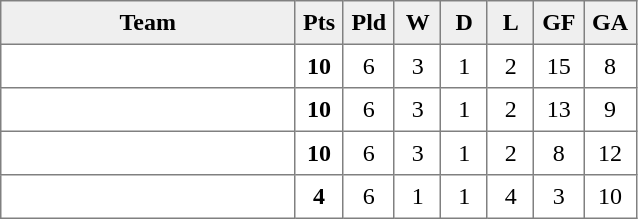<table style=border-collapse:collapse border=1 cellspacing=0 cellpadding=5>
<tr align=center bgcolor=#efefef>
<th width=185>Team</th>
<th width=20>Pts</th>
<th width=20>Pld</th>
<th width=20>W</th>
<th width=20>D</th>
<th width=20>L</th>
<th width=20>GF</th>
<th width=20>GA</th>
</tr>
<tr align=center>
<td align=left><strong></strong></td>
<td><strong>10</strong></td>
<td>6</td>
<td>3</td>
<td>1</td>
<td>2</td>
<td>15</td>
<td>8</td>
</tr>
<tr align=center>
<td align=left></td>
<td><strong>10</strong></td>
<td>6</td>
<td>3</td>
<td>1</td>
<td>2</td>
<td>13</td>
<td>9</td>
</tr>
<tr align=center>
<td align=left></td>
<td><strong>10</strong></td>
<td>6</td>
<td>3</td>
<td>1</td>
<td>2</td>
<td>8</td>
<td>12</td>
</tr>
<tr align=center>
<td align=left></td>
<td><strong>4</strong></td>
<td>6</td>
<td>1</td>
<td>1</td>
<td>4</td>
<td>3</td>
<td>10</td>
</tr>
</table>
